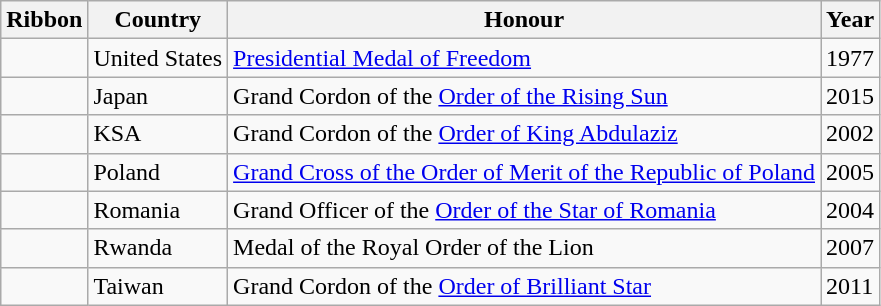<table class="wikitable">
<tr>
<th>Ribbon</th>
<th>Country</th>
<th>Honour</th>
<th>Year</th>
</tr>
<tr>
<td></td>
<td>United States</td>
<td><a href='#'>Presidential Medal of Freedom</a></td>
<td>1977</td>
</tr>
<tr>
<td></td>
<td>Japan</td>
<td>Grand Cordon of the <a href='#'>Order of the Rising Sun</a></td>
<td>2015</td>
</tr>
<tr>
<td></td>
<td>KSA</td>
<td>Grand Cordon of the <a href='#'>Order of King Abdulaziz</a></td>
<td>2002</td>
</tr>
<tr>
<td></td>
<td>Poland</td>
<td><a href='#'>Grand Cross of the Order of Merit of the Republic of Poland</a></td>
<td>2005</td>
</tr>
<tr>
<td></td>
<td>Romania</td>
<td>Grand Officer of the <a href='#'>Order of the Star of Romania</a></td>
<td>2004</td>
</tr>
<tr>
<td></td>
<td>Rwanda</td>
<td>Medal of the Royal Order of the Lion</td>
<td>2007</td>
</tr>
<tr>
<td></td>
<td>Taiwan</td>
<td>Grand Cordon of the <a href='#'>Order of Brilliant Star</a></td>
<td>2011</td>
</tr>
</table>
